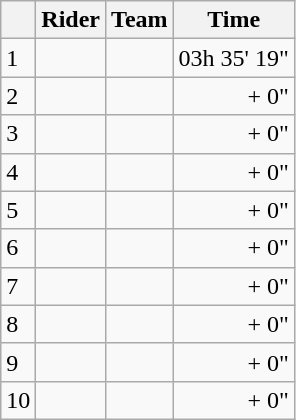<table class=wikitable>
<tr>
<th></th>
<th>Rider</th>
<th>Team</th>
<th>Time</th>
</tr>
<tr>
<td>1</td>
<td> </td>
<td></td>
<td align="right">03h 35' 19"</td>
</tr>
<tr>
<td>2</td>
<td></td>
<td></td>
<td align="right">+ 0"</td>
</tr>
<tr>
<td>3</td>
<td></td>
<td></td>
<td align="right">+ 0"</td>
</tr>
<tr>
<td>4</td>
<td></td>
<td></td>
<td align="right">+ 0"</td>
</tr>
<tr>
<td>5</td>
<td></td>
<td></td>
<td align="right">+ 0"</td>
</tr>
<tr>
<td>6</td>
<td></td>
<td></td>
<td align="right">+ 0"</td>
</tr>
<tr>
<td>7</td>
<td></td>
<td></td>
<td align="right">+ 0"</td>
</tr>
<tr>
<td>8</td>
<td></td>
<td></td>
<td align="right">+ 0"</td>
</tr>
<tr>
<td>9</td>
<td></td>
<td></td>
<td align="right">+ 0"</td>
</tr>
<tr>
<td>10</td>
<td></td>
<td></td>
<td align="right">+ 0"</td>
</tr>
</table>
